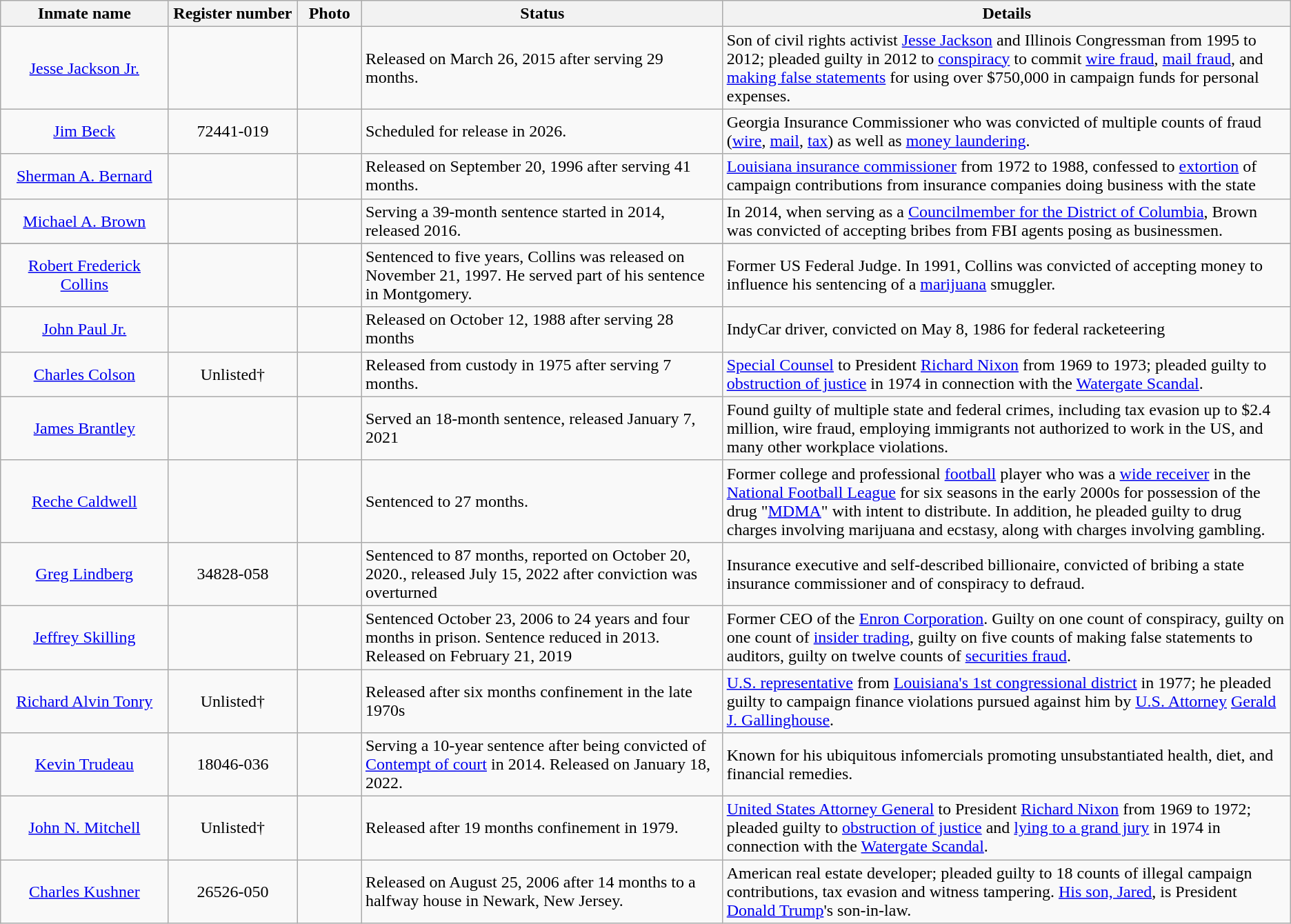<table class="wikitable sortable">
<tr>
<th width=13%>Inmate name</th>
<th width=10%>Register number</th>
<th width=5%>Photo</th>
<th width=28%>Status</th>
<th width=49%>Details</th>
</tr>
<tr>
<td style="text-align:center;"><a href='#'>Jesse Jackson Jr.</a></td>
<td style="text-align:center;"> </td>
<td></td>
<td>Released on March 26, 2015 after serving 29 months.</td>
<td>Son of civil rights activist <a href='#'>Jesse Jackson</a> and Illinois Congressman from 1995 to 2012; pleaded guilty in 2012 to <a href='#'>conspiracy</a> to commit <a href='#'>wire fraud</a>, <a href='#'>mail fraud</a>, and <a href='#'>making false statements</a> for using over $750,000 in campaign funds for personal expenses.</td>
</tr>
<tr>
<td style="text-align:center;"><a href='#'>Jim Beck</a></td>
<td style="text-align:center;">72441-019</td>
<td></td>
<td>Scheduled for release in 2026.</td>
<td>Georgia Insurance Commissioner who was convicted of multiple counts of fraud (<a href='#'>wire</a>, <a href='#'>mail</a>, <a href='#'>tax</a>) as well as <a href='#'>money laundering</a>.</td>
</tr>
<tr>
<td style="text-align:center;"><a href='#'>Sherman A. Bernard</a></td>
<td style="text-align:center;"></td>
<td></td>
<td>Released on September 20, 1996 after serving 41 months.</td>
<td><a href='#'>Louisiana insurance commissioner</a>  from 1972 to 1988, confessed to <a href='#'>extortion</a> of campaign contributions from insurance companies doing business with the state</td>
</tr>
<tr>
<td style="text-align:center;"><a href='#'>Michael A. Brown</a></td>
<td style="text-align:center;"></td>
<td></td>
<td>Serving a 39-month sentence started in 2014, released 2016.</td>
<td>In 2014, when serving as a <a href='#'>Councilmember for the District of Columbia</a>, Brown was convicted of accepting bribes from FBI agents posing as businessmen.</td>
</tr>
<tr>
</tr>
<tr>
<td style="text-align:center;"><a href='#'>Robert Frederick Collins</a></td>
<td style="text-align:center;"></td>
<td></td>
<td>Sentenced to five years, Collins was released on November 21, 1997. He served part of his sentence in Montgomery.</td>
<td>Former US Federal Judge. In 1991, Collins was convicted of accepting money to influence his sentencing of a <a href='#'>marijuana</a> smuggler.</td>
</tr>
<tr>
<td style="text-align:center;"><a href='#'>John Paul Jr.</a></td>
<td style="text-align:center;"></td>
<td></td>
<td>Released on October 12, 1988 after serving 28 months</td>
<td>IndyCar driver, convicted on May 8, 1986 for federal racketeering</td>
</tr>
<tr>
<td style="text-align:center;"><a href='#'>Charles Colson</a></td>
<td style="text-align:center;">Unlisted†</td>
<td></td>
<td>Released from custody in 1975 after serving 7 months.</td>
<td><a href='#'>Special Counsel</a> to President <a href='#'>Richard Nixon</a> from 1969 to 1973; pleaded guilty to <a href='#'>obstruction of justice</a> in 1974 in connection with the <a href='#'>Watergate Scandal</a>.</td>
</tr>
<tr>
<td style="text-align:center;"><a href='#'>James Brantley</a></td>
<td style="text-align:center;"></td>
<td></td>
<td>Served an 18-month sentence, released January 7, 2021</td>
<td>Found guilty of multiple state and federal crimes, including tax evasion up to $2.4 million, wire fraud, employing immigrants not authorized to work in the US, and many other workplace violations.</td>
</tr>
<tr>
<td style="text-align:center;"><a href='#'>Reche Caldwell</a></td>
<td style="text-align:center;"></td>
<td></td>
<td>Sentenced to 27 months.</td>
<td>Former college and professional <a href='#'>football</a> player who was a <a href='#'>wide receiver</a> in the <a href='#'>National Football League</a> for six seasons in the early 2000s for possession of the drug "<a href='#'>MDMA</a>" with intent to distribute. In addition, he pleaded guilty to drug charges involving marijuana and ecstasy, along with charges involving gambling.</td>
</tr>
<tr>
<td style="text-align:center;"><a href='#'>Greg Lindberg</a></td>
<td style="text-align:center;">34828-058</td>
<td></td>
<td>Sentenced to 87 months, reported on October 20, 2020., released July 15, 2022 after conviction was overturned</td>
<td>Insurance executive and self-described billionaire, convicted of bribing a state insurance commissioner and of conspiracy to defraud.</td>
</tr>
<tr>
<td style="text-align:center;"><a href='#'>Jeffrey Skilling</a></td>
<td style="text-align:center;"></td>
<td></td>
<td>Sentenced October 23, 2006 to 24 years and four months in prison. Sentence reduced in 2013. Released  on February 21, 2019</td>
<td>Former CEO of the <a href='#'>Enron Corporation</a>. Guilty on one count of conspiracy, guilty on one count of <a href='#'>insider trading</a>, guilty on five counts of making false statements to auditors, guilty on twelve counts of <a href='#'>securities fraud</a>.</td>
</tr>
<tr>
<td style="text-align:center;"><a href='#'>Richard Alvin Tonry</a></td>
<td style="text-align:center;">Unlisted†</td>
<td></td>
<td>Released after six months confinement in the late 1970s</td>
<td><a href='#'>U.S. representative</a> from <a href='#'>Louisiana's 1st congressional district</a> in 1977; he pleaded guilty to campaign finance violations pursued against him by <a href='#'>U.S. Attorney</a> <a href='#'>Gerald J. Gallinghouse</a>.</td>
</tr>
<tr>
<td style="text-align:center;"><a href='#'>Kevin Trudeau</a></td>
<td style="text-align:center;">18046-036</td>
<td></td>
<td>Serving a 10-year sentence after being convicted of <a href='#'>Contempt of court</a> in 2014. Released on January 18, 2022.</td>
<td>Known for his ubiquitous infomercials promoting unsubstantiated health, diet, and financial remedies.</td>
</tr>
<tr>
<td style="text-align:center;"><a href='#'>John N. Mitchell</a></td>
<td style="text-align:center;">Unlisted†</td>
<td></td>
<td>Released after 19 months confinement in 1979.</td>
<td><a href='#'>United States Attorney General</a> to President <a href='#'>Richard Nixon</a> from 1969 to 1972; pleaded guilty to <a href='#'>obstruction of justice</a> and <a href='#'>lying to a grand jury</a> in 1974 in connection with the <a href='#'>Watergate Scandal</a>.</td>
</tr>
<tr>
<td style="text-align:center;"><a href='#'>Charles Kushner</a></td>
<td style="text-align:center;">26526-050</td>
<td></td>
<td>Released on August 25, 2006 after 14 months to a halfway house in Newark, New Jersey.</td>
<td>American real estate developer; pleaded guilty to 18 counts of illegal campaign contributions, tax evasion and witness tampering. <a href='#'>His son, Jared</a>, is President <a href='#'>Donald Trump</a>'s son-in-law.</td>
</tr>
</table>
